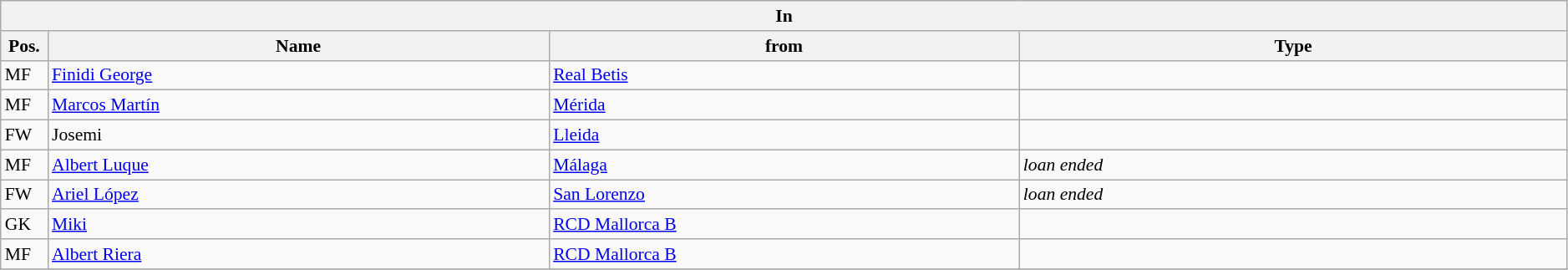<table class="wikitable" style="font-size:90%;width:99%;">
<tr>
<th colspan="4">In</th>
</tr>
<tr>
<th width=3%>Pos.</th>
<th width=32%>Name</th>
<th width=30%>from</th>
<th width=35%>Type</th>
</tr>
<tr>
<td>MF</td>
<td><a href='#'>Finidi George</a></td>
<td><a href='#'>Real Betis</a></td>
<td></td>
</tr>
<tr>
<td>MF</td>
<td><a href='#'>Marcos Martín</a></td>
<td><a href='#'>Mérida</a></td>
<td></td>
</tr>
<tr>
<td>FW</td>
<td>Josemi</td>
<td><a href='#'>Lleida</a></td>
<td></td>
</tr>
<tr>
<td>MF</td>
<td><a href='#'>Albert Luque</a></td>
<td><a href='#'>Málaga</a></td>
<td><em>loan ended</em></td>
</tr>
<tr>
<td>FW</td>
<td><a href='#'>Ariel López</a></td>
<td><a href='#'>San Lorenzo</a></td>
<td><em>loan ended</em></td>
</tr>
<tr>
<td>GK</td>
<td><a href='#'>Miki</a></td>
<td><a href='#'>RCD Mallorca B</a></td>
<td></td>
</tr>
<tr>
<td>MF</td>
<td><a href='#'>Albert Riera</a></td>
<td><a href='#'>RCD Mallorca B</a></td>
<td></td>
</tr>
<tr>
</tr>
</table>
